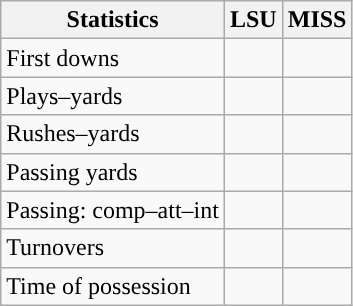<table class="wikitable" style="float:left">
<tr>
<th>Statistics</th>
<th>LSU</th>
<th>MISS</th>
</tr>
<tr>
<td>First downs</td>
<td></td>
<td></td>
</tr>
<tr>
<td>Plays–yards</td>
<td></td>
<td></td>
</tr>
<tr>
<td>Rushes–yards</td>
<td></td>
<td></td>
</tr>
<tr>
<td>Passing yards</td>
<td></td>
<td></td>
</tr>
<tr>
<td>Passing: comp–att–int</td>
<td></td>
<td></td>
</tr>
<tr>
<td>Turnovers</td>
<td></td>
<td></td>
</tr>
<tr>
<td>Time of possession</td>
<td></td>
<td></td>
</tr>
</table>
